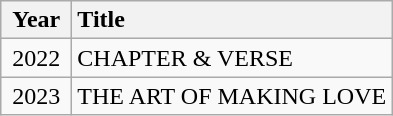<table class="wikitable">
<tr>
<th style="vertical-align:top; text-align:center; width:40px;">Year</th>
<th style="text-align:left; vertical-align:top;">Title</th>
</tr>
<tr>
<td style="text-align:center;">2022</td>
<td style="text-align:left; vertical-align:top;">CHAPTER & VERSE</td>
</tr>
<tr>
<td style="text-align:center;">2023</td>
<td style="text-align:left; vertical-align:top;">THE ART OF MAKING LOVE</td>
</tr>
</table>
